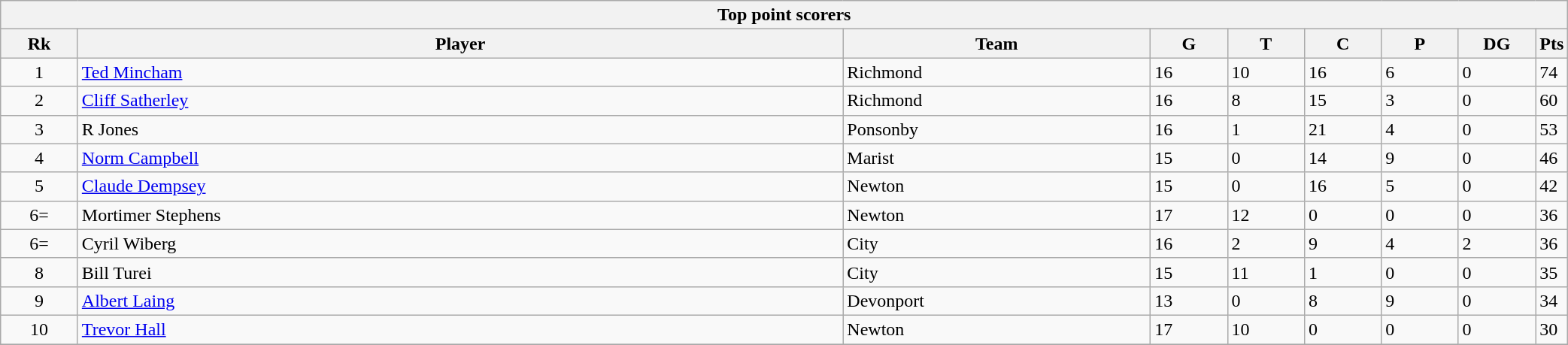<table class="wikitable collapsible sortable" style="text-align:left; font-size:100%; width:110%;">
<tr>
<th colspan="100%">Top point scorers</th>
</tr>
<tr>
<th style="width:5%;">Rk</th>
<th style="width:50%;">Player</th>
<th style="width:20%;">Team</th>
<th style="width:5%;">G</th>
<th style="width:5%;">T</th>
<th style="width:5%;">C</th>
<th style="width:5%;">P</th>
<th style="width:5%;">DG</th>
<th style="width:10%;">Pts<br></th>
</tr>
<tr>
<td style="text-align:center;">1</td>
<td><a href='#'>Ted Mincham</a></td>
<td>Richmond</td>
<td>16</td>
<td>10</td>
<td>16</td>
<td>6</td>
<td>0</td>
<td>74</td>
</tr>
<tr>
<td style="text-align:center;">2</td>
<td><a href='#'>Cliff Satherley</a></td>
<td>Richmond</td>
<td>16</td>
<td>8</td>
<td>15</td>
<td>3</td>
<td>0</td>
<td>60</td>
</tr>
<tr>
<td style="text-align:center;">3</td>
<td>R Jones</td>
<td>Ponsonby</td>
<td>16</td>
<td>1</td>
<td>21</td>
<td>4</td>
<td>0</td>
<td>53</td>
</tr>
<tr>
<td style="text-align:center;">4</td>
<td><a href='#'>Norm Campbell</a></td>
<td>Marist</td>
<td>15</td>
<td>0</td>
<td>14</td>
<td>9</td>
<td>0</td>
<td>46</td>
</tr>
<tr>
<td style="text-align:center;">5</td>
<td><a href='#'>Claude Dempsey</a></td>
<td>Newton</td>
<td>15</td>
<td>0</td>
<td>16</td>
<td>5</td>
<td>0</td>
<td>42</td>
</tr>
<tr>
<td style="text-align:center;">6=</td>
<td>Mortimer Stephens</td>
<td>Newton</td>
<td>17</td>
<td>12</td>
<td>0</td>
<td>0</td>
<td>0</td>
<td>36</td>
</tr>
<tr>
<td style="text-align:center;">6=</td>
<td>Cyril Wiberg</td>
<td>City</td>
<td>16</td>
<td>2</td>
<td>9</td>
<td>4</td>
<td>2</td>
<td>36</td>
</tr>
<tr>
<td style="text-align:center;">8</td>
<td>Bill Turei</td>
<td>City</td>
<td>15</td>
<td>11</td>
<td>1</td>
<td>0</td>
<td>0</td>
<td>35</td>
</tr>
<tr>
<td style="text-align:center;">9</td>
<td><a href='#'>Albert Laing</a></td>
<td>Devonport</td>
<td>13</td>
<td>0</td>
<td>8</td>
<td>9</td>
<td>0</td>
<td>34</td>
</tr>
<tr>
<td style="text-align:center;">10</td>
<td><a href='#'>Trevor Hall</a></td>
<td>Newton</td>
<td>17</td>
<td>10</td>
<td>0</td>
<td>0</td>
<td>0</td>
<td>30</td>
</tr>
<tr>
</tr>
</table>
